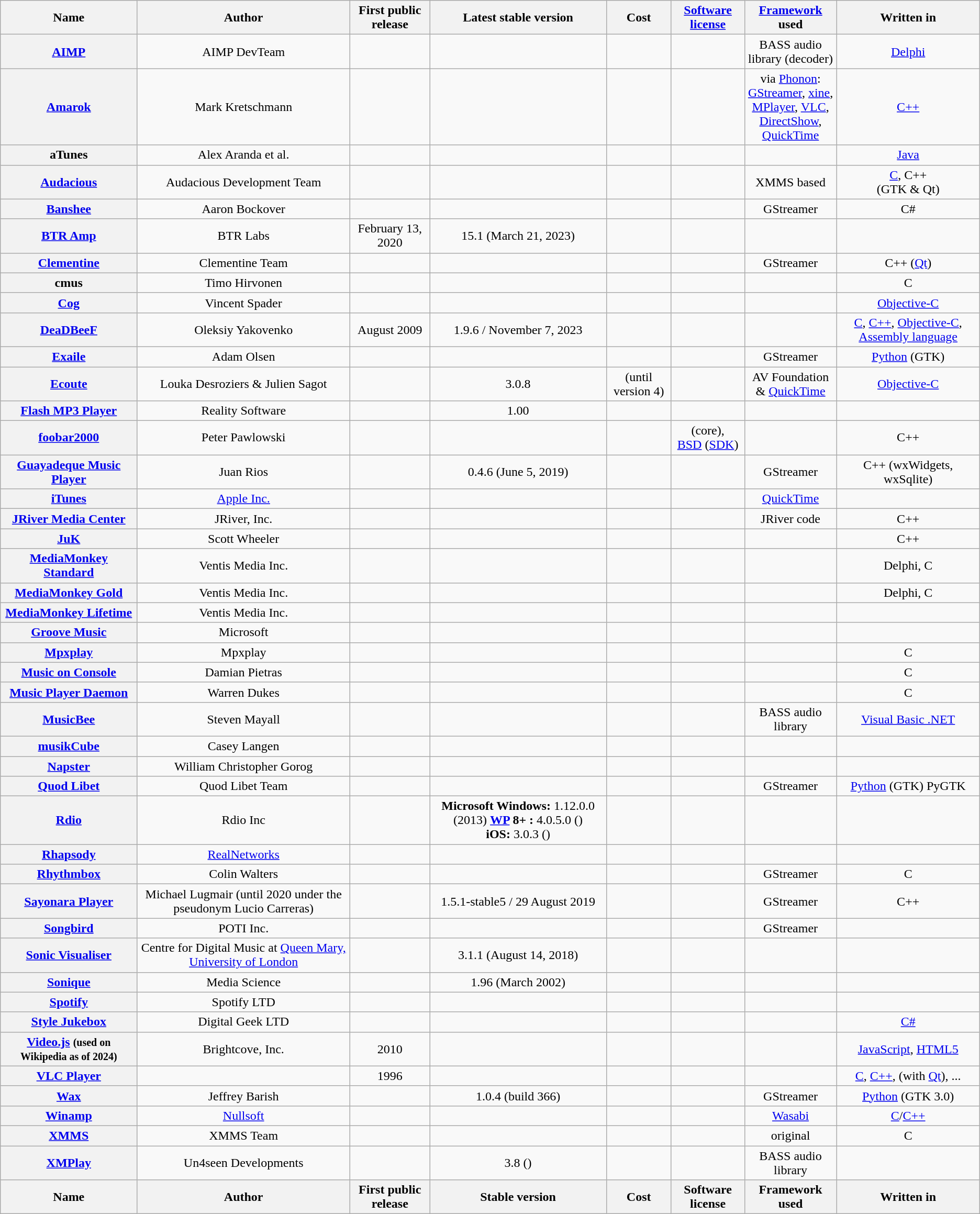<table class="sortable sort-under wikitable" style="text-align: center; width: auto;">
<tr>
<th>Name</th>
<th>Author</th>
<th>First public release</th>
<th>Latest stable version</th>
<th>Cost</th>
<th><a href='#'>Software license</a></th>
<th width=110px><a href='#'>Framework</a> used</th>
<th>Written in</th>
</tr>
<tr>
<th><a href='#'>AIMP</a></th>
<td>AIMP DevTeam</td>
<td></td>
<td></td>
<td></td>
<td></td>
<td>BASS audio library (decoder)</td>
<td><a href='#'>Delphi</a></td>
</tr>
<tr>
<th><a href='#'>Amarok</a></th>
<td>Mark Kretschmann</td>
<td></td>
<td></td>
<td></td>
<td></td>
<td>via <a href='#'>Phonon</a>: <a href='#'>GStreamer</a>, <a href='#'>xine</a>, <a href='#'>MPlayer</a>, <a href='#'>VLC</a>, <a href='#'>DirectShow</a>, <a href='#'>QuickTime</a></td>
<td><a href='#'>C++</a></td>
</tr>
<tr>
<th>aTunes</th>
<td>Alex Aranda et al.</td>
<td></td>
<td></td>
<td></td>
<td></td>
<td></td>
<td><a href='#'>Java</a></td>
</tr>
<tr>
<th><a href='#'>Audacious</a></th>
<td>Audacious Development Team</td>
<td></td>
<td></td>
<td></td>
<td></td>
<td>XMMS based</td>
<td><a href='#'>C</a>, C++<br>(GTK & Qt)</td>
</tr>
<tr>
<th><a href='#'>Banshee</a></th>
<td>Aaron Bockover</td>
<td></td>
<td></td>
<td></td>
<td></td>
<td>GStreamer</td>
<td>C#</td>
</tr>
<tr>
<th><a href='#'>BTR Amp</a></th>
<td>BTR Labs</td>
<td>February 13, 2020</td>
<td>15.1 (March 21, 2023)</td>
<td></td>
<td></td>
<td></td>
<td></td>
</tr>
<tr>
<th><a href='#'>Clementine</a></th>
<td>Clementine Team</td>
<td></td>
<td></td>
<td></td>
<td></td>
<td>GStreamer</td>
<td>C++ (<a href='#'>Qt</a>)</td>
</tr>
<tr>
<th>cmus</th>
<td>Timo Hirvonen</td>
<td></td>
<td></td>
<td></td>
<td></td>
<td></td>
<td>C</td>
</tr>
<tr>
<th><a href='#'>Cog</a></th>
<td>Vincent Spader</td>
<td></td>
<td></td>
<td></td>
<td></td>
<td></td>
<td><a href='#'>Objective-C</a></td>
</tr>
<tr>
<th><a href='#'>DeaDBeeF</a></th>
<td>Oleksiy Yakovenko</td>
<td>August 2009</td>
<td>1.9.6 / November 7, 2023</td>
<td></td>
<td></td>
<td></td>
<td><a href='#'>C</a>, <a href='#'>C++</a>, <a href='#'>Objective-C</a>, <a href='#'>Assembly language</a></td>
</tr>
<tr>
<th><a href='#'>Exaile</a></th>
<td>Adam Olsen</td>
<td></td>
<td></td>
<td></td>
<td></td>
<td>GStreamer</td>
<td><a href='#'>Python</a> (GTK)</td>
</tr>
<tr>
<th><a href='#'>Ecoute</a></th>
<td>Louka Desroziers & Julien Sagot</td>
<td></td>
<td>3.0.8 </td>
<td> (until version 4)</td>
<td></td>
<td>AV Foundation & <a href='#'>QuickTime</a></td>
<td><a href='#'>Objective-C</a></td>
</tr>
<tr>
<th><a href='#'>Flash MP3 Player</a></th>
<td>Reality Software</td>
<td></td>
<td>1.00</td>
<td></td>
<td></td>
<td></td>
<td></td>
</tr>
<tr>
<th><a href='#'>foobar2000</a></th>
<td>Peter Pawlowski</td>
<td></td>
<td></td>
<td></td>
<td> (core),<br><a href='#'>BSD</a> (<a href='#'>SDK</a>)</td>
<td></td>
<td>C++</td>
</tr>
<tr>
<th><a href='#'>Guayadeque Music Player</a></th>
<td>Juan Rios</td>
<td></td>
<td>0.4.6 (June 5, 2019)</td>
<td></td>
<td></td>
<td>GStreamer</td>
<td>C++ (wxWidgets, wxSqlite)</td>
</tr>
<tr>
<th><a href='#'>iTunes</a></th>
<td><a href='#'>Apple Inc.</a></td>
<td></td>
<td></td>
<td></td>
<td></td>
<td><a href='#'>QuickTime</a></td>
<td></td>
</tr>
<tr>
<th><a href='#'>JRiver Media Center</a></th>
<td>JRiver, Inc.</td>
<td></td>
<td></td>
<td></td>
<td></td>
<td>JRiver code</td>
<td>C++</td>
</tr>
<tr>
<th><a href='#'>JuK</a></th>
<td>Scott Wheeler</td>
<td></td>
<td></td>
<td></td>
<td></td>
<td></td>
<td>C++</td>
</tr>
<tr>
<th><a href='#'>MediaMonkey Standard</a></th>
<td>Ventis Media Inc.</td>
<td></td>
<td></td>
<td></td>
<td></td>
<td></td>
<td>Delphi, C</td>
</tr>
<tr>
<th><a href='#'>MediaMonkey Gold</a></th>
<td>Ventis Media Inc.</td>
<td></td>
<td></td>
<td></td>
<td></td>
<td></td>
<td>Delphi, C</td>
</tr>
<tr>
<th><a href='#'>MediaMonkey Lifetime</a></th>
<td>Ventis Media Inc.</td>
<td></td>
<td></td>
<td></td>
<td></td>
<td></td>
<td></td>
</tr>
<tr>
<th><a href='#'>Groove Music</a></th>
<td>Microsoft</td>
<td></td>
<td></td>
<td></td>
<td></td>
<td></td>
<td></td>
</tr>
<tr>
<th><a href='#'>Mpxplay</a></th>
<td>Mpxplay</td>
<td></td>
<td></td>
<td></td>
<td></td>
<td></td>
<td>C</td>
</tr>
<tr>
<th><a href='#'>Music on Console</a></th>
<td>Damian Pietras</td>
<td></td>
<td></td>
<td></td>
<td></td>
<td></td>
<td>C</td>
</tr>
<tr>
<th><a href='#'>Music Player Daemon</a></th>
<td>Warren Dukes</td>
<td></td>
<td></td>
<td></td>
<td></td>
<td></td>
<td>C</td>
</tr>
<tr>
<th><a href='#'>MusicBee</a></th>
<td>Steven Mayall</td>
<td></td>
<td></td>
<td></td>
<td></td>
<td>BASS audio library</td>
<td><a href='#'>Visual Basic .NET</a></td>
</tr>
<tr>
<th><a href='#'>musikCube</a></th>
<td>Casey Langen</td>
<td></td>
<td></td>
<td></td>
<td></td>
<td></td>
<td></td>
</tr>
<tr>
<th><a href='#'>Napster</a></th>
<td>William Christopher Gorog</td>
<td></td>
<td></td>
<td></td>
<td></td>
<td></td>
<td></td>
</tr>
<tr>
<th><a href='#'>Quod Libet</a></th>
<td>Quod Libet Team</td>
<td></td>
<td></td>
<td></td>
<td></td>
<td>GStreamer</td>
<td><a href='#'>Python</a> (GTK) PyGTK</td>
</tr>
<tr>
<th><a href='#'>Rdio</a></th>
<td>Rdio Inc</td>
<td></td>
<td><strong>Microsoft Windows:</strong> 1.12.0.0 (2013) <strong><a href='#'>WP</a> 8+ :</strong> 4.0.5.0 ()<br><strong>iOS:</strong> 3.0.3 ()</td>
<td></td>
<td></td>
<td></td>
<td></td>
</tr>
<tr>
<th><a href='#'>Rhapsody</a></th>
<td><a href='#'>RealNetworks</a></td>
<td></td>
<td></td>
<td></td>
<td></td>
<td></td>
<td></td>
</tr>
<tr>
<th><a href='#'>Rhythmbox</a></th>
<td>Colin Walters</td>
<td></td>
<td></td>
<td></td>
<td></td>
<td>GStreamer</td>
<td>C</td>
</tr>
<tr>
<th><a href='#'>Sayonara Player</a></th>
<td>Michael Lugmair (until 2020 under the pseudonym Lucio Carreras)</td>
<td></td>
<td>1.5.1-stable5 / 29 August 2019</td>
<td></td>
<td></td>
<td>GStreamer</td>
<td>C++</td>
</tr>
<tr>
<th><a href='#'>Songbird</a></th>
<td>POTI Inc.</td>
<td></td>
<td></td>
<td></td>
<td></td>
<td>GStreamer</td>
<td></td>
</tr>
<tr>
<th><a href='#'>Sonic Visualiser</a></th>
<td>Centre for Digital Music at <a href='#'>Queen Mary, University of London</a></td>
<td></td>
<td>3.1.1 (August 14, 2018)</td>
<td></td>
<td></td>
<td></td>
<td></td>
</tr>
<tr>
<th><a href='#'>Sonique</a></th>
<td>Media Science</td>
<td></td>
<td>1.96 (March 2002)</td>
<td></td>
<td></td>
<td></td>
<td></td>
</tr>
<tr>
<th><a href='#'>Spotify</a></th>
<td>Spotify LTD</td>
<td></td>
<td></td>
<td></td>
<td></td>
<td></td>
<td></td>
</tr>
<tr>
<th><a href='#'>Style Jukebox</a></th>
<td>Digital Geek LTD</td>
<td></td>
<td></td>
<td></td>
<td></td>
<td></td>
<td><a href='#'>C#</a></td>
</tr>
<tr>
<th><a href='#'>Video.js</a> <small>(used on Wikipedia as of 2024)</small></th>
<td>Brightcove, Inc.</td>
<td>2010</td>
<td></td>
<td></td>
<td></td>
<td></td>
<td><a href='#'>JavaScript</a>, <a href='#'>HTML5</a></td>
</tr>
<tr>
<th><a href='#'>VLC Player</a></th>
<td></td>
<td>1996</td>
<td></td>
<td></td>
<td></td>
<td></td>
<td><a href='#'>C</a>, <a href='#'>C++</a>, (with <a href='#'>Qt</a>), ...</td>
</tr>
<tr>
<th><a href='#'>Wax</a></th>
<td>Jeffrey Barish</td>
<td></td>
<td>1.0.4 (build 366)</td>
<td></td>
<td></td>
<td>GStreamer</td>
<td><a href='#'>Python</a> (GTK 3.0)</td>
</tr>
<tr>
<th><a href='#'>Winamp</a></th>
<td><a href='#'>Nullsoft</a></td>
<td></td>
<td></td>
<td></td>
<td></td>
<td><a href='#'>Wasabi</a></td>
<td><a href='#'>C</a>/<a href='#'>C++</a></td>
</tr>
<tr>
<th><a href='#'>XMMS</a></th>
<td>XMMS Team</td>
<td></td>
<td></td>
<td></td>
<td></td>
<td>original</td>
<td>C</td>
</tr>
<tr>
<th><a href='#'>XMPlay</a></th>
<td>Un4seen Developments</td>
<td></td>
<td>3.8 ()</td>
<td></td>
<td></td>
<td>BASS audio library</td>
<td></td>
</tr>
<tr class="sortbottom">
<th>Name</th>
<th>Author</th>
<th>First public release</th>
<th>Stable version</th>
<th>Cost</th>
<th>Software license</th>
<th>Framework used</th>
<th>Written in</th>
</tr>
</table>
